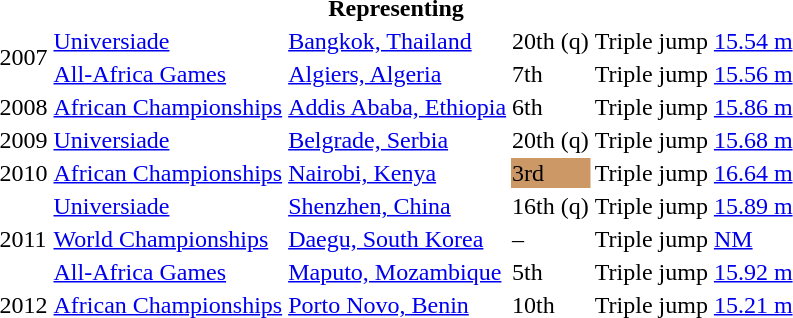<table>
<tr>
<th colspan="6">Representing </th>
</tr>
<tr>
<td rowspan=2>2007</td>
<td><a href='#'>Universiade</a></td>
<td><a href='#'>Bangkok, Thailand</a></td>
<td>20th (q)</td>
<td>Triple jump</td>
<td><a href='#'>15.54 m</a></td>
</tr>
<tr>
<td><a href='#'>All-Africa Games</a></td>
<td><a href='#'>Algiers, Algeria</a></td>
<td>7th</td>
<td>Triple jump</td>
<td><a href='#'>15.56 m</a></td>
</tr>
<tr>
<td>2008</td>
<td><a href='#'>African Championships</a></td>
<td><a href='#'>Addis Ababa, Ethiopia</a></td>
<td>6th</td>
<td>Triple jump</td>
<td><a href='#'>15.86 m</a></td>
</tr>
<tr>
<td>2009</td>
<td><a href='#'>Universiade</a></td>
<td><a href='#'>Belgrade, Serbia</a></td>
<td>20th (q)</td>
<td>Triple jump</td>
<td><a href='#'>15.68 m</a></td>
</tr>
<tr>
<td>2010</td>
<td><a href='#'>African Championships</a></td>
<td><a href='#'>Nairobi, Kenya</a></td>
<td bgcolor=cc9966>3rd</td>
<td>Triple jump</td>
<td><a href='#'>16.64 m</a></td>
</tr>
<tr>
<td rowspan=3>2011</td>
<td><a href='#'>Universiade</a></td>
<td><a href='#'>Shenzhen, China</a></td>
<td>16th (q)</td>
<td>Triple jump</td>
<td><a href='#'>15.89 m</a></td>
</tr>
<tr>
<td><a href='#'>World Championships</a></td>
<td><a href='#'>Daegu, South Korea</a></td>
<td>–</td>
<td>Triple jump</td>
<td><a href='#'>NM</a></td>
</tr>
<tr>
<td><a href='#'>All-Africa Games</a></td>
<td><a href='#'>Maputo, Mozambique</a></td>
<td>5th</td>
<td>Triple jump</td>
<td><a href='#'>15.92 m</a></td>
</tr>
<tr>
<td>2012</td>
<td><a href='#'>African Championships</a></td>
<td><a href='#'>Porto Novo, Benin</a></td>
<td>10th</td>
<td>Triple jump</td>
<td><a href='#'>15.21 m</a></td>
</tr>
</table>
